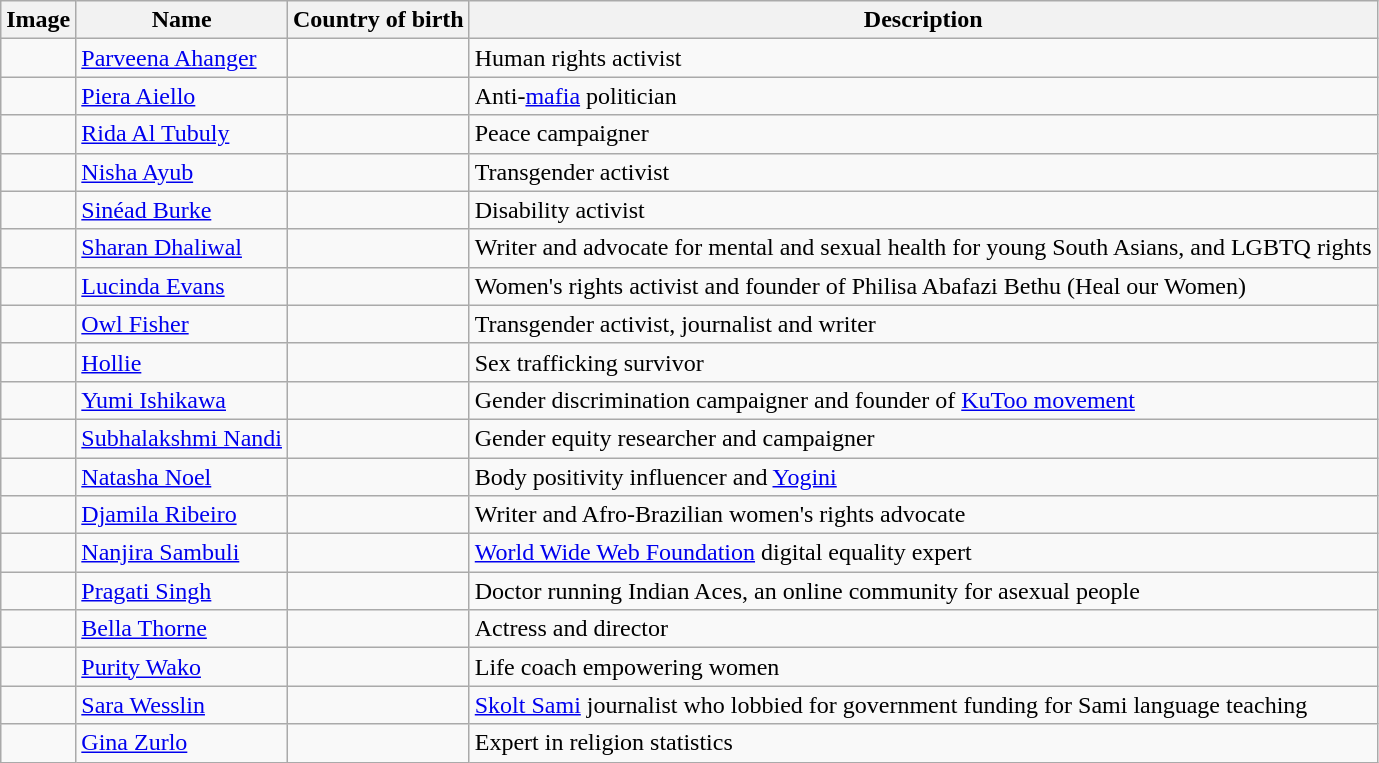<table class="wikitable sortable">
<tr>
<th>Image</th>
<th>Name</th>
<th>Country of birth</th>
<th>Description</th>
</tr>
<tr>
<td></td>
<td><a href='#'>Parveena Ahanger</a></td>
<td></td>
<td>Human rights activist</td>
</tr>
<tr>
<td></td>
<td><a href='#'>Piera Aiello</a></td>
<td></td>
<td>Anti-<a href='#'>mafia</a> politician</td>
</tr>
<tr>
<td></td>
<td><a href='#'>Rida Al Tubuly</a></td>
<td></td>
<td>Peace campaigner</td>
</tr>
<tr>
<td></td>
<td><a href='#'>Nisha Ayub</a></td>
<td></td>
<td>Transgender activist</td>
</tr>
<tr>
<td></td>
<td><a href='#'>Sinéad Burke</a></td>
<td></td>
<td>Disability activist</td>
</tr>
<tr>
<td></td>
<td><a href='#'>Sharan Dhaliwal</a></td>
<td></td>
<td>Writer and advocate for mental and sexual health for young South Asians, and LGBTQ rights</td>
</tr>
<tr>
<td></td>
<td><a href='#'>Lucinda Evans</a></td>
<td></td>
<td>Women's rights activist and founder of Philisa Abafazi Bethu (Heal our Women)</td>
</tr>
<tr>
<td></td>
<td><a href='#'>Owl Fisher</a></td>
<td></td>
<td>Transgender activist, journalist and writer</td>
</tr>
<tr>
<td></td>
<td><a href='#'>Hollie</a></td>
<td></td>
<td>Sex trafficking survivor</td>
</tr>
<tr>
<td></td>
<td><a href='#'>Yumi Ishikawa</a></td>
<td></td>
<td>Gender discrimination campaigner and founder of <a href='#'>KuToo movement</a></td>
</tr>
<tr>
<td></td>
<td><a href='#'>Subhalakshmi Nandi</a></td>
<td></td>
<td>Gender equity researcher and campaigner</td>
</tr>
<tr>
<td></td>
<td><a href='#'>Natasha Noel</a></td>
<td></td>
<td>Body positivity influencer and <a href='#'>Yogini</a></td>
</tr>
<tr>
<td></td>
<td><a href='#'>Djamila Ribeiro</a></td>
<td></td>
<td>Writer and Afro-Brazilian women's rights advocate</td>
</tr>
<tr>
<td></td>
<td><a href='#'>Nanjira Sambuli</a></td>
<td></td>
<td><a href='#'>World Wide Web Foundation</a> digital equality expert</td>
</tr>
<tr>
<td></td>
<td><a href='#'>Pragati Singh</a></td>
<td></td>
<td>Doctor running Indian Aces, an online community for asexual people</td>
</tr>
<tr>
<td></td>
<td><a href='#'>Bella Thorne</a></td>
<td></td>
<td>Actress and director</td>
</tr>
<tr>
<td></td>
<td><a href='#'>Purity Wako</a></td>
<td></td>
<td>Life coach empowering women</td>
</tr>
<tr>
<td></td>
<td><a href='#'>Sara Wesslin</a></td>
<td></td>
<td><a href='#'>Skolt Sami</a> journalist who lobbied for government funding for Sami language teaching</td>
</tr>
<tr>
<td></td>
<td><a href='#'>Gina Zurlo</a></td>
<td></td>
<td>Expert in religion statistics</td>
</tr>
</table>
